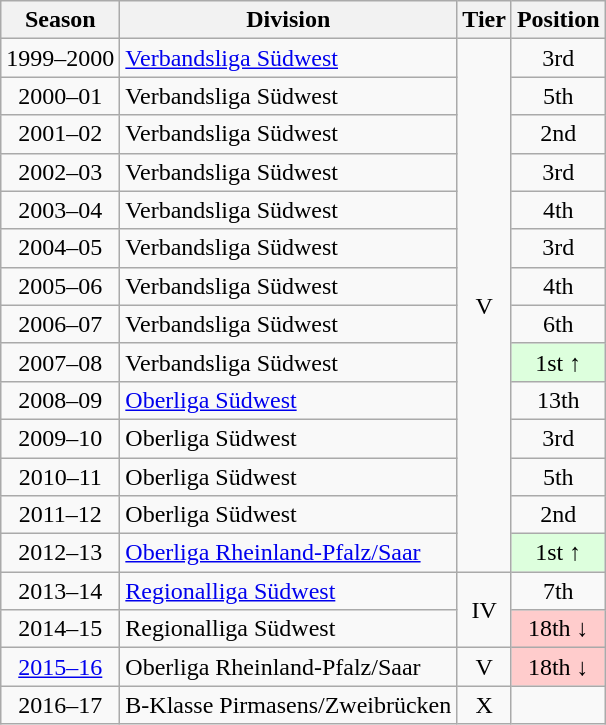<table class="wikitable">
<tr>
<th>Season</th>
<th>Division</th>
<th>Tier</th>
<th>Position</th>
</tr>
<tr align="center">
<td>1999–2000</td>
<td align="left"><a href='#'>Verbandsliga Südwest</a></td>
<td rowspan=14>V</td>
<td>3rd</td>
</tr>
<tr align="center">
<td>2000–01</td>
<td align="left">Verbandsliga Südwest</td>
<td>5th</td>
</tr>
<tr align="center">
<td>2001–02</td>
<td align="left">Verbandsliga Südwest</td>
<td>2nd</td>
</tr>
<tr align="center">
<td>2002–03</td>
<td align="left">Verbandsliga Südwest</td>
<td>3rd</td>
</tr>
<tr align="center">
<td>2003–04</td>
<td align="left">Verbandsliga Südwest</td>
<td>4th</td>
</tr>
<tr align="center">
<td>2004–05</td>
<td align="left">Verbandsliga Südwest</td>
<td>3rd</td>
</tr>
<tr align="center">
<td>2005–06</td>
<td align="left">Verbandsliga Südwest</td>
<td>4th</td>
</tr>
<tr align="center">
<td>2006–07</td>
<td align="left">Verbandsliga Südwest</td>
<td>6th</td>
</tr>
<tr align="center">
<td>2007–08</td>
<td align="left">Verbandsliga Südwest</td>
<td style="background:#ddffdd">1st ↑</td>
</tr>
<tr align="center">
<td>2008–09</td>
<td align="left"><a href='#'>Oberliga Südwest</a></td>
<td>13th</td>
</tr>
<tr align="center">
<td>2009–10</td>
<td align="left">Oberliga Südwest</td>
<td>3rd</td>
</tr>
<tr align="center">
<td>2010–11</td>
<td align="left">Oberliga Südwest</td>
<td>5th</td>
</tr>
<tr align="center">
<td>2011–12</td>
<td align="left">Oberliga Südwest</td>
<td>2nd</td>
</tr>
<tr align="center">
<td>2012–13</td>
<td align="left"><a href='#'>Oberliga Rheinland-Pfalz/Saar</a></td>
<td style="background:#ddffdd">1st ↑</td>
</tr>
<tr align="center">
<td>2013–14</td>
<td align="left"><a href='#'>Regionalliga Südwest</a></td>
<td rowspan=2>IV</td>
<td>7th</td>
</tr>
<tr align="center">
<td>2014–15</td>
<td align="left">Regionalliga Südwest</td>
<td style="background:#ffcccc">18th ↓</td>
</tr>
<tr align="center">
<td><a href='#'>2015–16</a></td>
<td align="left">Oberliga Rheinland-Pfalz/Saar</td>
<td>V</td>
<td style="background:#ffcccc">18th ↓</td>
</tr>
<tr align="center">
<td>2016–17</td>
<td align="left">B-Klasse Pirmasens/Zweibrücken</td>
<td>X</td>
<td></td>
</tr>
</table>
